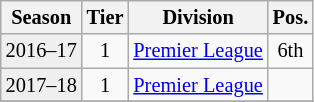<table class="wikitable" style="font-size:85%; text-align:center">
<tr>
<th>Season</th>
<th>Tier</th>
<th>Division</th>
<th>Pos.</th>
</tr>
<tr>
<td bgcolor=#efefef>2016–17</td>
<td>1</td>
<td align=left><a href='#'>Premier League</a></td>
<td>6th</td>
</tr>
<tr>
<td bgcolor=#efefef>2017–18</td>
<td>1</td>
<td align=left><a href='#'>Premier League</a></td>
<td></td>
</tr>
<tr>
</tr>
</table>
